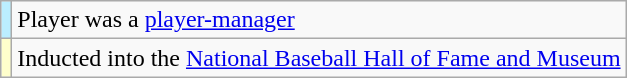<table class="wikitable plainrowheaders">
<tr>
<th scope="row" style="background:#bef;"></th>
<td>Player was a <a href='#'>player-manager</a></td>
</tr>
<tr>
<th scope="row" style="background:#ffc;"></th>
<td>Inducted into the <a href='#'>National Baseball Hall of Fame and Museum</a></td>
</tr>
</table>
